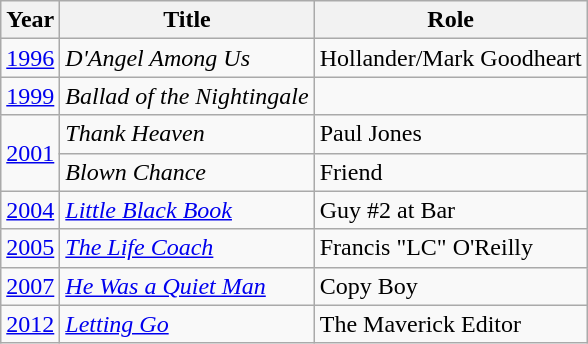<table class="wikitable">
<tr>
<th>Year</th>
<th>Title</th>
<th>Role</th>
</tr>
<tr>
<td><a href='#'>1996</a></td>
<td><em>D'Angel Among Us</em></td>
<td>Hollander/Mark Goodheart</td>
</tr>
<tr>
<td><a href='#'>1999</a></td>
<td><em>Ballad of the Nightingale</em></td>
<td></td>
</tr>
<tr>
<td rowspan="2"><a href='#'>2001</a></td>
<td><em>Thank Heaven</em></td>
<td>Paul Jones</td>
</tr>
<tr>
<td><em>Blown Chance</em></td>
<td>Friend</td>
</tr>
<tr>
<td><a href='#'>2004</a></td>
<td><em><a href='#'>Little Black Book</a></em></td>
<td>Guy #2 at Bar</td>
</tr>
<tr>
<td><a href='#'>2005</a></td>
<td><em><a href='#'>The Life Coach</a></em></td>
<td>Francis "LC" O'Reilly</td>
</tr>
<tr>
<td><a href='#'>2007</a></td>
<td><em><a href='#'>He Was a Quiet Man</a></em></td>
<td>Copy Boy</td>
</tr>
<tr>
<td><a href='#'>2012</a></td>
<td><em><a href='#'>Letting Go</a></em></td>
<td>The Maverick Editor</td>
</tr>
</table>
